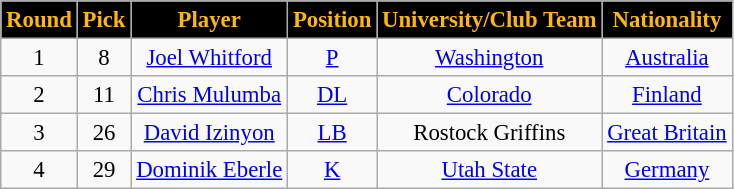<table class="wikitable" style="font-size: 95%;">
<tr>
<th style="background:black;color:#FFB60F;">Round</th>
<th style="background:black;color:#FFB60F;">Pick</th>
<th style="background:black;color:#FFB60F;">Player</th>
<th style="background:black;color:#FFB60F;">Position</th>
<th style="background:black;color:#FFB60F;">University/Club Team</th>
<th style="background:black;color:#FFB60F;">Nationality</th>
</tr>
<tr align="center">
<td align=center>1</td>
<td>8</td>
<td><a href='#'>Joel Whitford</a></td>
<td><a href='#'>P</a></td>
<td><a href='#'>Washington</a></td>
<td> <a href='#'>Australia</a></td>
</tr>
<tr align="center">
<td align=center>2</td>
<td>11</td>
<td><a href='#'>Chris Mulumba</a></td>
<td><a href='#'>DL</a></td>
<td><a href='#'>Colorado</a></td>
<td> <a href='#'>Finland</a></td>
</tr>
<tr align="center">
<td align=center>3</td>
<td>26</td>
<td><a href='#'>David Izinyon</a></td>
<td><a href='#'>LB</a></td>
<td>Rostock Griffins</td>
<td> <a href='#'>Great Britain</a></td>
</tr>
<tr align="center">
<td align=center>4</td>
<td>29</td>
<td><a href='#'>Dominik Eberle</a></td>
<td><a href='#'>K</a></td>
<td><a href='#'>Utah State</a></td>
<td> <a href='#'>Germany</a></td>
</tr>
</table>
